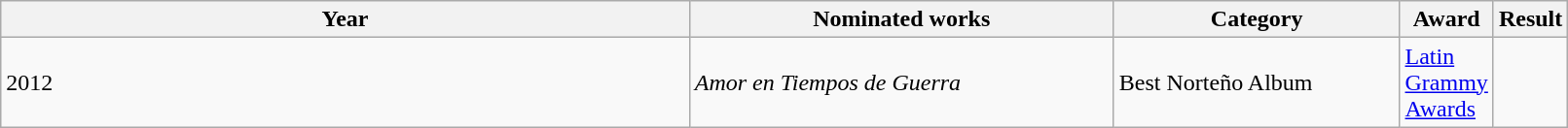<table class="wikitable" style="width:85%;">
<tr>
<th style="width:50%;">Year</th>
<th style="width:30%;">Nominated works</th>
<th style="width:30%;">Category</th>
<th style="width:30%;">Award</th>
<th style="width:10%;">Result</th>
</tr>
<tr>
<td rowspan="2">2012</td>
<td><em>Amor en Tiempos de Guerra</em></td>
<td>Best Norteño Album</td>
<td><a href='#'>Latin Grammy Awards</a></td>
<td></td>
</tr>
</table>
